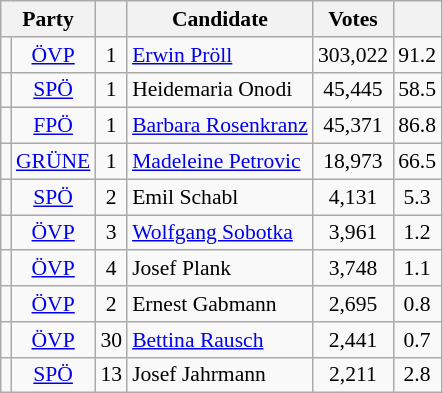<table class="wikitable" style="font-size:90%; text-align:center">
<tr>
<th colspan=2>Party</th>
<th></th>
<th>Candidate</th>
<th>Votes</th>
<th></th>
</tr>
<tr>
<td bgcolor=></td>
<td><a href='#'>ÖVP</a></td>
<td>1</td>
<td align=left><a href='#'>Erwin Pröll</a></td>
<td>303,022</td>
<td>91.2</td>
</tr>
<tr>
<td bgcolor=></td>
<td><a href='#'>SPÖ</a></td>
<td>1</td>
<td align=left>Heidemaria Onodi</td>
<td>45,445</td>
<td>58.5</td>
</tr>
<tr>
<td bgcolor=></td>
<td><a href='#'>FPÖ</a></td>
<td>1</td>
<td align=left><a href='#'>Barbara Rosenkranz</a></td>
<td>45,371</td>
<td>86.8</td>
</tr>
<tr>
<td bgcolor=></td>
<td><a href='#'>GRÜNE</a></td>
<td>1</td>
<td align=left><a href='#'>Madeleine Petrovic</a></td>
<td>18,973</td>
<td>66.5</td>
</tr>
<tr>
<td bgcolor=></td>
<td><a href='#'>SPÖ</a></td>
<td>2</td>
<td align=left>Emil Schabl</td>
<td>4,131</td>
<td>5.3</td>
</tr>
<tr>
<td bgcolor=></td>
<td><a href='#'>ÖVP</a></td>
<td>3</td>
<td align=left><a href='#'>Wolfgang Sobotka</a></td>
<td>3,961</td>
<td>1.2</td>
</tr>
<tr>
<td bgcolor=></td>
<td><a href='#'>ÖVP</a></td>
<td>4</td>
<td align=left>Josef Plank</td>
<td>3,748</td>
<td>1.1</td>
</tr>
<tr>
<td bgcolor=></td>
<td><a href='#'>ÖVP</a></td>
<td>2</td>
<td align=left>Ernest Gabmann</td>
<td>2,695</td>
<td>0.8</td>
</tr>
<tr>
<td bgcolor=></td>
<td><a href='#'>ÖVP</a></td>
<td>30</td>
<td align=left><a href='#'>Bettina Rausch</a></td>
<td>2,441</td>
<td>0.7</td>
</tr>
<tr>
<td bgcolor=></td>
<td><a href='#'>SPÖ</a></td>
<td>13</td>
<td align=left>Josef Jahrmann</td>
<td>2,211</td>
<td>2.8</td>
</tr>
</table>
